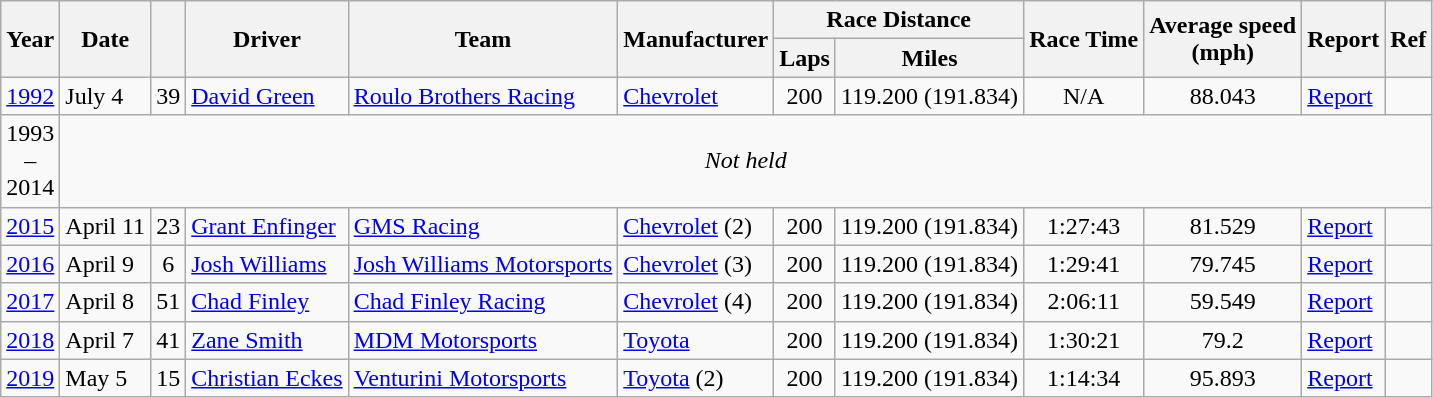<table class="wikitable">
<tr>
<th rowspan=2>Year</th>
<th rowspan=2>Date</th>
<th rowspan=2></th>
<th rowspan=2>Driver</th>
<th rowspan=2>Team</th>
<th rowspan=2>Manufacturer</th>
<th colspan=2>Race Distance</th>
<th rowspan=2>Race Time</th>
<th rowspan=2>Average speed<br>(mph)</th>
<th rowspan=2>Report</th>
<th rowspan=2>Ref</th>
</tr>
<tr>
<th>Laps</th>
<th>Miles</th>
</tr>
<tr>
<td><a href='#'>1992</a></td>
<td>July 4</td>
<td align="center">39</td>
<td><a href='#'>David Green</a></td>
<td><a href='#'>Roulo Brothers Racing</a></td>
<td><a href='#'>Chevrolet</a></td>
<td align="center">200</td>
<td align="center">119.200 (191.834)</td>
<td align="center">N/A</td>
<td align="center">88.043</td>
<td><a href='#'>Report</a></td>
<td align="center"></td>
</tr>
<tr>
<td align=center>1993<br>–<br>2014</td>
<td colspan="11" align="center"><em>Not held</em></td>
</tr>
<tr>
<td><a href='#'>2015</a></td>
<td>April 11</td>
<td align="center">23</td>
<td><a href='#'>Grant Enfinger</a></td>
<td><a href='#'>GMS Racing</a></td>
<td><a href='#'>Chevrolet</a> (2)</td>
<td align="center">200</td>
<td align="center">119.200 (191.834)</td>
<td align="center">1:27:43</td>
<td align="center">81.529</td>
<td><a href='#'>Report</a></td>
<td align="center"></td>
</tr>
<tr>
<td><a href='#'>2016</a></td>
<td>April 9</td>
<td align="center">6</td>
<td><a href='#'>Josh Williams</a></td>
<td><a href='#'>Josh Williams Motorsports</a></td>
<td><a href='#'>Chevrolet</a> (3)</td>
<td align="center">200</td>
<td align="center">119.200 (191.834)</td>
<td align="center">1:29:41</td>
<td align="center">79.745</td>
<td><a href='#'>Report</a></td>
<td align="center"></td>
</tr>
<tr>
<td><a href='#'>2017</a></td>
<td>April 8</td>
<td align="center">51</td>
<td><a href='#'>Chad Finley</a></td>
<td><a href='#'>Chad Finley Racing</a></td>
<td><a href='#'>Chevrolet</a> (4)</td>
<td align="center">200</td>
<td align="center">119.200 (191.834)</td>
<td align="center">2:06:11</td>
<td align="center">59.549</td>
<td><a href='#'>Report</a></td>
<td align="center"></td>
</tr>
<tr>
<td><a href='#'>2018</a></td>
<td>April 7</td>
<td align="center">41</td>
<td><a href='#'>Zane Smith</a></td>
<td><a href='#'>MDM Motorsports</a></td>
<td><a href='#'>Toyota</a></td>
<td align="center">200</td>
<td align="center">119.200 (191.834)</td>
<td align="center">1:30:21</td>
<td align="center">79.2</td>
<td><a href='#'>Report</a></td>
<td align="center"></td>
</tr>
<tr>
<td><a href='#'>2019</a></td>
<td>May 5</td>
<td align="center">15</td>
<td><a href='#'>Christian Eckes</a></td>
<td><a href='#'>Venturini Motorsports</a></td>
<td><a href='#'>Toyota</a> (2)</td>
<td align="center">200</td>
<td align="center">119.200 (191.834)</td>
<td align="center">1:14:34</td>
<td align="center">95.893</td>
<td><a href='#'>Report</a></td>
<td align="center"></td>
</tr>
</table>
